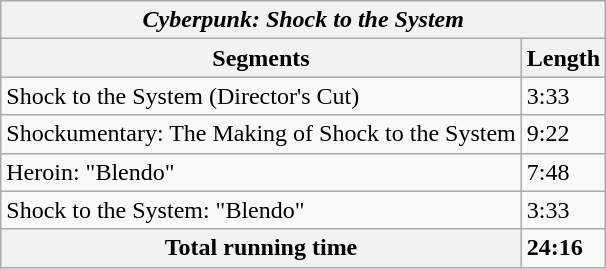<table class="wikitable">
<tr>
<th colspan="2"><em>Cyberpunk: Shock to the System</em></th>
</tr>
<tr>
<th>Segments</th>
<th>Length</th>
</tr>
<tr>
<td>Shock to the System (Director's Cut)</td>
<td>3:33</td>
</tr>
<tr>
<td>Shockumentary: The Making of Shock to the System</td>
<td>9:22</td>
</tr>
<tr>
<td>Heroin: "Blendo"</td>
<td>7:48</td>
</tr>
<tr>
<td>Shock to the System: "Blendo"</td>
<td>3:33</td>
</tr>
<tr>
<th>Total running time</th>
<td><strong>24:16</strong></td>
</tr>
</table>
